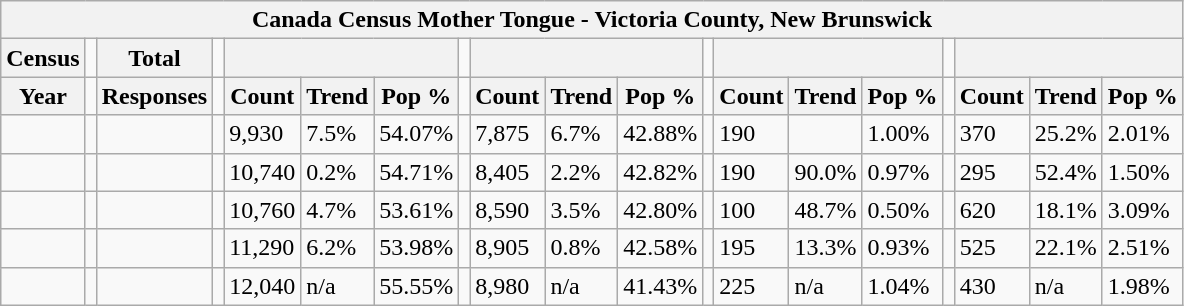<table class="wikitable">
<tr>
<th colspan="19">Canada Census Mother Tongue - Victoria County, New Brunswick</th>
</tr>
<tr>
<th>Census</th>
<td></td>
<th>Total</th>
<td colspan="1"></td>
<th colspan="3"></th>
<td colspan="1"></td>
<th colspan="3"></th>
<td colspan="1"></td>
<th colspan="3"></th>
<td colspan="1"></td>
<th colspan="3"></th>
</tr>
<tr>
<th>Year</th>
<td></td>
<th>Responses</th>
<td></td>
<th>Count</th>
<th>Trend</th>
<th>Pop %</th>
<td></td>
<th>Count</th>
<th>Trend</th>
<th>Pop %</th>
<td></td>
<th>Count</th>
<th>Trend</th>
<th>Pop %</th>
<td></td>
<th>Count</th>
<th>Trend</th>
<th>Pop %</th>
</tr>
<tr>
<td></td>
<td></td>
<td></td>
<td></td>
<td>9,930</td>
<td> 7.5%</td>
<td>54.07%</td>
<td></td>
<td>7,875</td>
<td> 6.7%</td>
<td>42.88%</td>
<td></td>
<td>190</td>
<td></td>
<td>1.00%</td>
<td></td>
<td>370</td>
<td> 25.2%</td>
<td>2.01%</td>
</tr>
<tr>
<td></td>
<td></td>
<td></td>
<td></td>
<td>10,740</td>
<td> 0.2%</td>
<td>54.71%</td>
<td></td>
<td>8,405</td>
<td> 2.2%</td>
<td>42.82%</td>
<td></td>
<td>190</td>
<td> 90.0%</td>
<td>0.97%</td>
<td></td>
<td>295</td>
<td> 52.4%</td>
<td>1.50%</td>
</tr>
<tr>
<td></td>
<td></td>
<td></td>
<td></td>
<td>10,760</td>
<td> 4.7%</td>
<td>53.61%</td>
<td></td>
<td>8,590</td>
<td> 3.5%</td>
<td>42.80%</td>
<td></td>
<td>100</td>
<td> 48.7%</td>
<td>0.50%</td>
<td></td>
<td>620</td>
<td> 18.1%</td>
<td>3.09%</td>
</tr>
<tr>
<td></td>
<td></td>
<td></td>
<td></td>
<td>11,290</td>
<td> 6.2%</td>
<td>53.98%</td>
<td></td>
<td>8,905</td>
<td> 0.8%</td>
<td>42.58%</td>
<td></td>
<td>195</td>
<td> 13.3%</td>
<td>0.93%</td>
<td></td>
<td>525</td>
<td> 22.1%</td>
<td>2.51%</td>
</tr>
<tr>
<td></td>
<td></td>
<td></td>
<td></td>
<td>12,040</td>
<td>n/a</td>
<td>55.55%</td>
<td></td>
<td>8,980</td>
<td>n/a</td>
<td>41.43%</td>
<td></td>
<td>225</td>
<td>n/a</td>
<td>1.04%</td>
<td></td>
<td>430</td>
<td>n/a</td>
<td>1.98%</td>
</tr>
</table>
